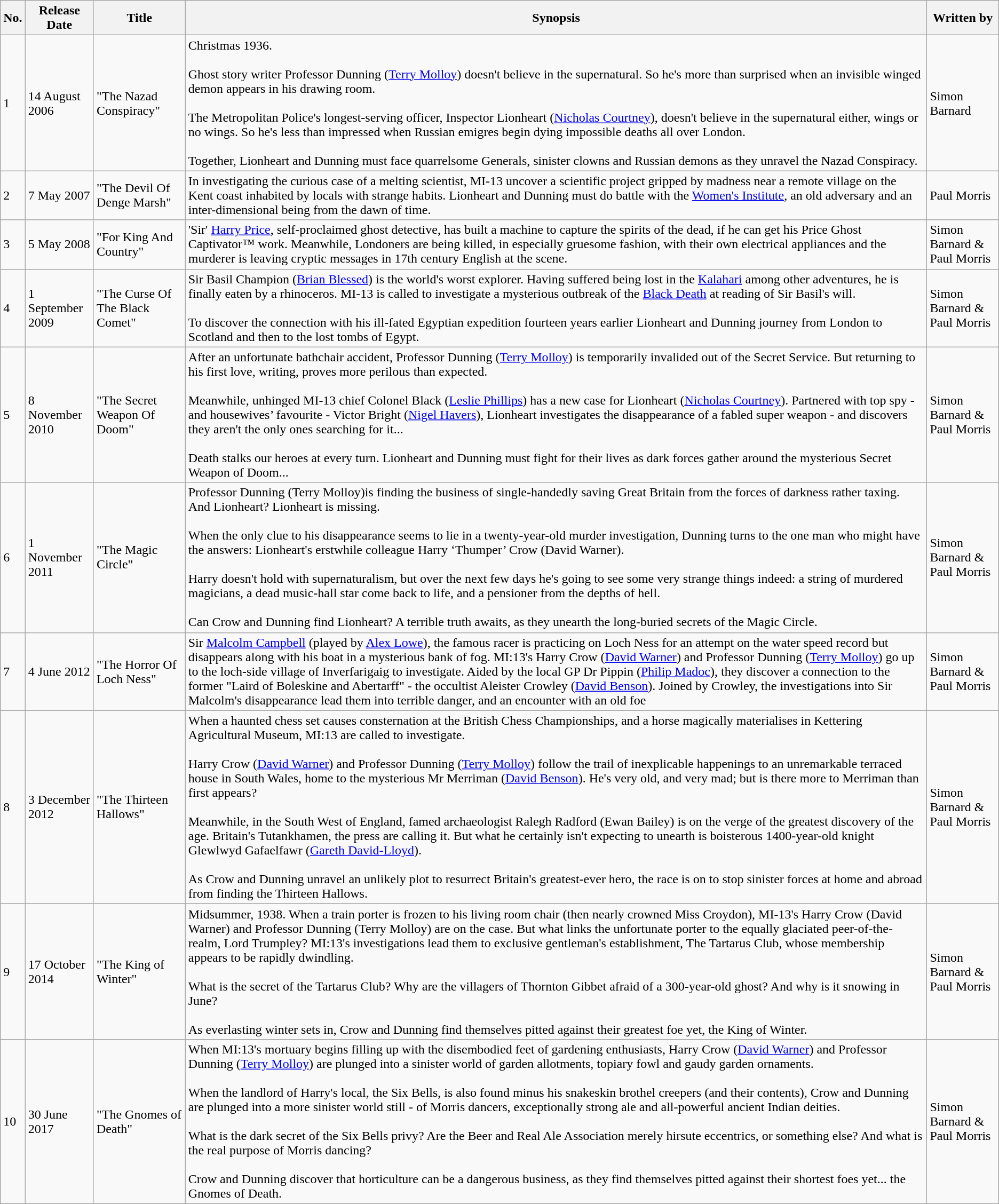<table class="wikitable">
<tr>
<th>No.</th>
<th>Release Date</th>
<th>Title</th>
<th>Synopsis</th>
<th>Written by</th>
</tr>
<tr>
<td>1</td>
<td>14 August 2006</td>
<td>"The Nazad Conspiracy"</td>
<td>Christmas 1936.<br><br>Ghost story writer Professor Dunning (<a href='#'>Terry Molloy</a>) doesn't believe in the supernatural. So he's more than surprised when an invisible winged demon appears in his drawing room.<br><br>The Metropolitan Police's longest-serving officer, Inspector Lionheart (<a href='#'>Nicholas Courtney</a>), doesn't believe in the supernatural either, wings or no wings. So he's less than impressed when Russian emigres begin dying impossible deaths all over London.<br><br>Together, Lionheart and Dunning must face quarrelsome Generals, sinister clowns and Russian demons as they unravel the Nazad Conspiracy.</td>
<td>Simon Barnard</td>
</tr>
<tr>
<td>2</td>
<td>7 May 2007</td>
<td>"The Devil Of Denge Marsh"</td>
<td>In investigating the curious case of a melting scientist, MI-13 uncover a scientific project gripped by madness near a remote village on the Kent coast inhabited by locals with strange habits. Lionheart and Dunning must do battle with the <a href='#'>Women's Institute</a>, an old adversary and an inter-dimensional being from the dawn of time.</td>
<td>Paul Morris</td>
</tr>
<tr>
<td>3</td>
<td>5 May 2008</td>
<td>"For King And Country"</td>
<td>'Sir' <a href='#'>Harry Price</a>, self-proclaimed ghost detective, has built a machine to capture the spirits of the dead, if he can get his Price Ghost Captivator™  work. Meanwhile, Londoners are being killed, in especially gruesome fashion, with their own electrical appliances and the murderer is leaving cryptic messages in 17th century English at the scene.</td>
<td>Simon Barnard & Paul Morris</td>
</tr>
<tr>
<td>4</td>
<td>1 September 2009</td>
<td>"The Curse Of The Black Comet"</td>
<td>Sir Basil Champion (<a href='#'>Brian Blessed</a>) is the world's worst explorer. Having suffered being lost in the <a href='#'>Kalahari</a> among other adventures, he is finally eaten by a rhinoceros. MI-13 is called to investigate a mysterious outbreak of the <a href='#'>Black Death</a> at reading of Sir Basil's will.<br><br>To discover the connection with his ill-fated Egyptian expedition fourteen years earlier Lionheart and Dunning journey from London to Scotland and then to the lost tombs of Egypt.</td>
<td>Simon Barnard & Paul Morris</td>
</tr>
<tr>
<td>5</td>
<td>8 November 2010</td>
<td>"The Secret Weapon Of Doom"</td>
<td>After an unfortunate bathchair accident, Professor Dunning (<a href='#'>Terry Molloy</a>) is temporarily invalided out of the Secret Service. But returning to his first love, writing, proves more perilous than expected.<br><br>Meanwhile, unhinged MI-13 chief Colonel Black (<a href='#'>Leslie Phillips</a>) has a new case for Lionheart (<a href='#'>Nicholas Courtney</a>). Partnered with top spy - and housewives’ favourite - Victor Bright (<a href='#'>Nigel Havers</a>), Lionheart investigates the disappearance of a fabled super weapon - and discovers they aren't the only ones searching for it...<br><br>Death stalks our heroes at every turn. Lionheart and Dunning must fight for their lives as dark forces gather around the mysterious Secret Weapon of Doom...</td>
<td>Simon Barnard & Paul Morris</td>
</tr>
<tr>
<td>6</td>
<td>1 November 2011</td>
<td>"The Magic Circle"</td>
<td>Professor Dunning (Terry Molloy)is finding the business of single-handedly saving Great Britain from the forces of darkness rather taxing. And Lionheart? Lionheart is missing.<br><br>When the only clue to his disappearance seems to lie in a twenty-year-old murder investigation, Dunning turns to the one man who might have the answers: Lionheart's erstwhile colleague Harry ‘Thumper’ Crow (David Warner).<br><br>Harry doesn't hold with supernaturalism, but over the next few days he's going to see some very strange things indeed: a string of murdered magicians, a dead music-hall star come back to life, and a pensioner from the depths of hell.<br><br>Can Crow and Dunning find Lionheart? A terrible truth awaits, as they unearth the long-buried secrets of the Magic Circle.</td>
<td>Simon Barnard & Paul Morris</td>
</tr>
<tr>
<td>7</td>
<td>4 June 2012</td>
<td>"The Horror Of Loch Ness"</td>
<td>Sir <a href='#'>Malcolm Campbell</a> (played by <a href='#'>Alex Lowe</a>), the famous racer is practicing on Loch Ness for an attempt on the water speed record but disappears along with his boat in a mysterious bank of fog. MI:13's Harry Crow (<a href='#'>David Warner</a>) and Professor Dunning (<a href='#'>Terry Molloy</a>) go up to the loch-side village of Inverfarigaig to investigate. Aided by the local GP Dr Pippin (<a href='#'>Philip Madoc</a>), they discover a connection to the former "Laird of Boleskine and Abertarff" - the occultist Aleister Crowley (<a href='#'>David Benson</a>). Joined by Crowley, the investigations into Sir Malcolm's disappearance lead them into terrible danger, and an encounter with an old foe</td>
<td>Simon Barnard & Paul Morris</td>
</tr>
<tr>
<td>8</td>
<td>3 December 2012</td>
<td>"The Thirteen Hallows"</td>
<td>When a haunted chess set causes consternation at the British Chess Championships, and a horse magically materialises in Kettering Agricultural Museum, MI:13 are called to investigate.<br><br>Harry Crow (<a href='#'>David Warner</a>) and Professor Dunning (<a href='#'>Terry Molloy</a>) follow the trail of inexplicable happenings to an unremarkable terraced house in South Wales, home to the mysterious Mr Merriman (<a href='#'>David Benson</a>). He's very old, and very mad; but is there more to Merriman than first appears?<br><br>Meanwhile, in the South West of England, famed archaeologist Ralegh Radford (Ewan Bailey) is on the verge of the greatest discovery of the age. Britain's Tutankhamen, the press are calling it. But what he certainly isn't expecting to unearth is boisterous 1400-year-old knight Glewlwyd Gafaelfawr (<a href='#'>Gareth David-Lloyd</a>).<br><br>As Crow and Dunning unravel an unlikely plot to resurrect Britain's greatest-ever hero, the race is on to stop sinister forces at home and abroad from finding the Thirteen Hallows.</td>
<td>Simon Barnard & Paul Morris</td>
</tr>
<tr>
<td>9</td>
<td>17 October 2014</td>
<td>"The King of Winter"</td>
<td>Midsummer, 1938. When a train porter is frozen to his living room chair (then nearly crowned Miss Croydon), MI-13's Harry Crow (David Warner) and Professor Dunning (Terry Molloy) are on the case. But what links the unfortunate porter to the equally glaciated peer-of-the-realm, Lord Trumpley? MI:13's investigations lead them to exclusive gentleman's establishment, The Tartarus Club, whose membership appears to be rapidly dwindling.<br><br>What is the secret of the Tartarus Club? Why are the villagers of Thornton Gibbet afraid of a 300-year-old ghost? And why is it snowing in June?<br><br>As everlasting winter sets in, Crow and Dunning find themselves pitted against their greatest foe yet, the King of Winter.</td>
<td>Simon Barnard & Paul Morris</td>
</tr>
<tr>
<td>10</td>
<td>30 June 2017</td>
<td>"The Gnomes of Death"</td>
<td>When MI:13's mortuary begins filling up with the disembodied feet of gardening enthusiasts, Harry Crow (<a href='#'>David Warner</a>) and Professor Dunning (<a href='#'>Terry Molloy</a>) are plunged into a sinister world of garden allotments, topiary fowl and gaudy garden ornaments.<br><br>When the landlord of Harry's local, the Six Bells, is also found minus his snakeskin brothel creepers (and their contents), Crow and Dunning are plunged into a more sinister world still - of Morris dancers, exceptionally strong ale and all-powerful ancient Indian deities.<br><br>What is the dark secret of the Six Bells privy? Are the Beer and Real Ale Association merely hirsute eccentrics, or something else? And what is the real purpose of Morris dancing?<br><br>Crow and Dunning discover that horticulture can be a dangerous business, as they find themselves pitted against their shortest foes yet... the Gnomes of Death.</td>
<td>Simon Barnard & Paul Morris</td>
</tr>
</table>
